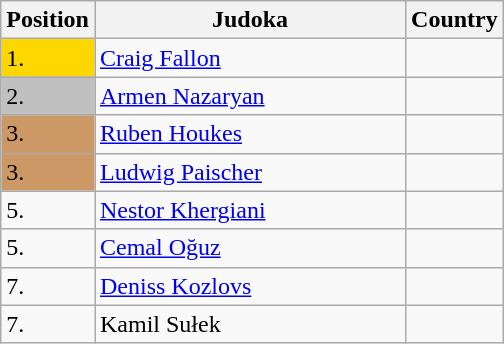<table class=wikitable>
<tr>
<th width=10>Position</th>
<th width=200>Judoka</th>
<th width=10>Country</th>
</tr>
<tr>
<td bgcolor=gold>1.</td>
<td><a href='#'>Craig Fallon</a></td>
<td></td>
</tr>
<tr>
<td bgcolor="silver">2.</td>
<td><a href='#'>Armen Nazaryan</a></td>
<td></td>
</tr>
<tr>
<td bgcolor="CC9966">3.</td>
<td><a href='#'>Ruben Houkes</a></td>
<td></td>
</tr>
<tr>
<td bgcolor="CC9966">3.</td>
<td><a href='#'>Ludwig Paischer</a></td>
<td></td>
</tr>
<tr>
<td>5.</td>
<td><a href='#'>Nestor Khergiani</a></td>
<td></td>
</tr>
<tr>
<td>5.</td>
<td><a href='#'>Cemal Oğuz</a></td>
<td></td>
</tr>
<tr>
<td>7.</td>
<td><a href='#'>Deniss Kozlovs</a></td>
<td></td>
</tr>
<tr>
<td>7.</td>
<td>Kamil Sułek</td>
<td></td>
</tr>
</table>
